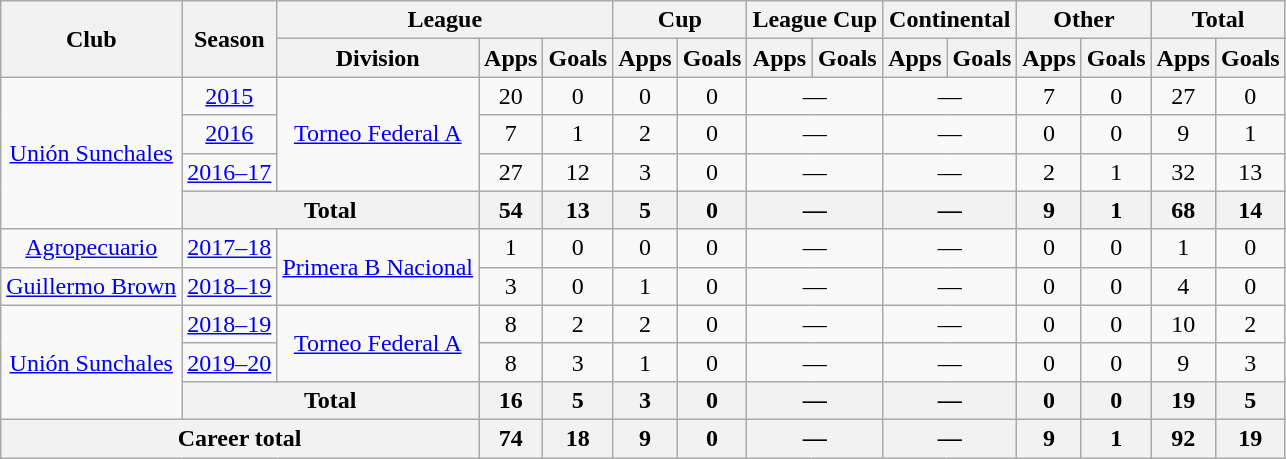<table class="wikitable" style="text-align:center">
<tr>
<th rowspan="2">Club</th>
<th rowspan="2">Season</th>
<th colspan="3">League</th>
<th colspan="2">Cup</th>
<th colspan="2">League Cup</th>
<th colspan="2">Continental</th>
<th colspan="2">Other</th>
<th colspan="2">Total</th>
</tr>
<tr>
<th>Division</th>
<th>Apps</th>
<th>Goals</th>
<th>Apps</th>
<th>Goals</th>
<th>Apps</th>
<th>Goals</th>
<th>Apps</th>
<th>Goals</th>
<th>Apps</th>
<th>Goals</th>
<th>Apps</th>
<th>Goals</th>
</tr>
<tr>
<td rowspan="4"><a href='#'>Unión Sunchales</a></td>
<td><a href='#'>2015</a></td>
<td rowspan="3"><a href='#'>Torneo Federal A</a></td>
<td>20</td>
<td>0</td>
<td>0</td>
<td>0</td>
<td colspan="2">—</td>
<td colspan="2">—</td>
<td>7</td>
<td>0</td>
<td>27</td>
<td>0</td>
</tr>
<tr>
<td><a href='#'>2016</a></td>
<td>7</td>
<td>1</td>
<td>2</td>
<td>0</td>
<td colspan="2">—</td>
<td colspan="2">—</td>
<td>0</td>
<td>0</td>
<td>9</td>
<td>1</td>
</tr>
<tr>
<td><a href='#'>2016–17</a></td>
<td>27</td>
<td>12</td>
<td>3</td>
<td>0</td>
<td colspan="2">—</td>
<td colspan="2">—</td>
<td>2</td>
<td>1</td>
<td>32</td>
<td>13</td>
</tr>
<tr>
<th colspan="2">Total</th>
<th>54</th>
<th>13</th>
<th>5</th>
<th>0</th>
<th colspan="2">—</th>
<th colspan="2">—</th>
<th>9</th>
<th>1</th>
<th>68</th>
<th>14</th>
</tr>
<tr>
<td rowspan="1"><a href='#'>Agropecuario</a></td>
<td><a href='#'>2017–18</a></td>
<td rowspan="2"><a href='#'>Primera B Nacional</a></td>
<td>1</td>
<td>0</td>
<td>0</td>
<td>0</td>
<td colspan="2">—</td>
<td colspan="2">—</td>
<td>0</td>
<td>0</td>
<td>1</td>
<td>0</td>
</tr>
<tr>
<td rowspan="1"><a href='#'>Guillermo Brown</a></td>
<td><a href='#'>2018–19</a></td>
<td>3</td>
<td>0</td>
<td>1</td>
<td>0</td>
<td colspan="2">—</td>
<td colspan="2">—</td>
<td>0</td>
<td>0</td>
<td>4</td>
<td>0</td>
</tr>
<tr>
<td rowspan="3"><a href='#'>Unión Sunchales</a></td>
<td><a href='#'>2018–19</a></td>
<td rowspan="2"><a href='#'>Torneo Federal A</a></td>
<td>8</td>
<td>2</td>
<td>2</td>
<td>0</td>
<td colspan="2">—</td>
<td colspan="2">—</td>
<td>0</td>
<td>0</td>
<td>10</td>
<td>2</td>
</tr>
<tr>
<td><a href='#'>2019–20</a></td>
<td>8</td>
<td>3</td>
<td>1</td>
<td>0</td>
<td colspan="2">—</td>
<td colspan="2">—</td>
<td>0</td>
<td>0</td>
<td>9</td>
<td>3</td>
</tr>
<tr>
<th colspan="2">Total</th>
<th>16</th>
<th>5</th>
<th>3</th>
<th>0</th>
<th colspan="2">—</th>
<th colspan="2">—</th>
<th>0</th>
<th>0</th>
<th>19</th>
<th>5</th>
</tr>
<tr>
<th colspan="3">Career total</th>
<th>74</th>
<th>18</th>
<th>9</th>
<th>0</th>
<th colspan="2">—</th>
<th colspan="2">—</th>
<th>9</th>
<th>1</th>
<th>92</th>
<th>19</th>
</tr>
</table>
